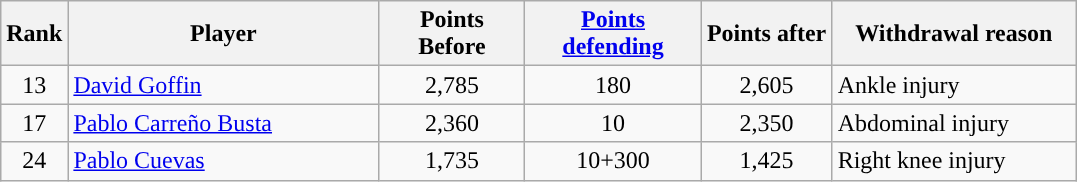<table class="wikitable" style="text-align:center;">
<tr>
<th style="width:30px;">Rank</th>
<th style="width:200px;">Player</th>
<th style="width:90px;">Points Before</th>
<th style="width:110px;"><a href='#'>Points defending</a></th>
<th style="width:80px;">Points after</th>
<th style="width:155px;">Withdrawal reason</th>
</tr>
<tr>
<td>13</td>
<td style="text-align:left"> <a href='#'>David Goffin</a></td>
<td>2,785</td>
<td>180</td>
<td>2,605</td>
<td style="text-align:left;">Ankle injury</td>
</tr>
<tr>
<td>17</td>
<td style="text-align:left;" data-sort-value=> <a href='#'>Pablo Carreño Busta</a></td>
<td>2,360</td>
<td>10</td>
<td>2,350</td>
<td style="text-align:left;">Abdominal injury</td>
</tr>
<tr>
<td>24</td>
<td style="text-align:left;" data-sort-value=> <a href='#'>Pablo Cuevas</a></td>
<td>1,735</td>
<td>10+300</td>
<td>1,425</td>
<td style="text-align:left;">Right knee injury</td>
</tr>
</table>
